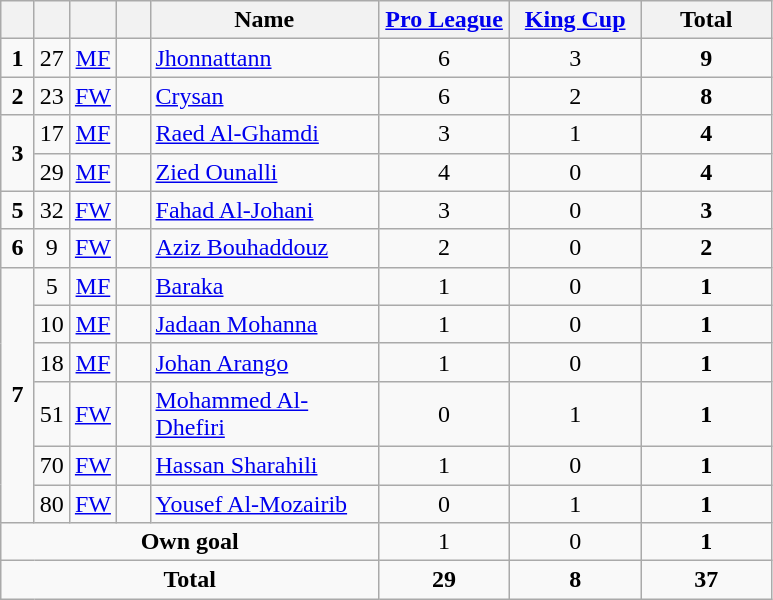<table class="wikitable" style="text-align:center">
<tr>
<th width=15></th>
<th width=15></th>
<th width=15></th>
<th width=15></th>
<th width=145>Name</th>
<th width=80><a href='#'>Pro League</a></th>
<th width=80><a href='#'>King Cup</a></th>
<th width=80>Total</th>
</tr>
<tr>
<td><strong>1</strong></td>
<td>27</td>
<td><a href='#'>MF</a></td>
<td></td>
<td align=left><a href='#'>Jhonnattann</a></td>
<td>6</td>
<td>3</td>
<td><strong>9</strong></td>
</tr>
<tr>
<td><strong>2</strong></td>
<td>23</td>
<td><a href='#'>FW</a></td>
<td></td>
<td align=left><a href='#'>Crysan</a></td>
<td>6</td>
<td>2</td>
<td><strong>8</strong></td>
</tr>
<tr>
<td rowspan=2><strong>3</strong></td>
<td>17</td>
<td><a href='#'>MF</a></td>
<td></td>
<td align=left><a href='#'>Raed Al-Ghamdi</a></td>
<td>3</td>
<td>1</td>
<td><strong>4</strong></td>
</tr>
<tr>
<td>29</td>
<td><a href='#'>MF</a></td>
<td></td>
<td align=left><a href='#'>Zied Ounalli</a></td>
<td>4</td>
<td>0</td>
<td><strong>4</strong></td>
</tr>
<tr>
<td><strong>5</strong></td>
<td>32</td>
<td><a href='#'>FW</a></td>
<td></td>
<td align=left><a href='#'>Fahad Al-Johani</a></td>
<td>3</td>
<td>0</td>
<td><strong>3</strong></td>
</tr>
<tr>
<td><strong>6</strong></td>
<td>9</td>
<td><a href='#'>FW</a></td>
<td></td>
<td align=left><a href='#'>Aziz Bouhaddouz</a></td>
<td>2</td>
<td>0</td>
<td><strong>2</strong></td>
</tr>
<tr>
<td rowspan=6><strong>7</strong></td>
<td>5</td>
<td><a href='#'>MF</a></td>
<td></td>
<td align=left><a href='#'>Baraka</a></td>
<td>1</td>
<td>0</td>
<td><strong>1</strong></td>
</tr>
<tr>
<td>10</td>
<td><a href='#'>MF</a></td>
<td></td>
<td align=left><a href='#'>Jadaan Mohanna</a></td>
<td>1</td>
<td>0</td>
<td><strong>1</strong></td>
</tr>
<tr>
<td>18</td>
<td><a href='#'>MF</a></td>
<td></td>
<td align=left><a href='#'>Johan Arango</a></td>
<td>1</td>
<td>0</td>
<td><strong>1</strong></td>
</tr>
<tr>
<td>51</td>
<td><a href='#'>FW</a></td>
<td></td>
<td align=left><a href='#'>Mohammed Al-Dhefiri</a></td>
<td>0</td>
<td>1</td>
<td><strong>1</strong></td>
</tr>
<tr>
<td>70</td>
<td><a href='#'>FW</a></td>
<td></td>
<td align=left><a href='#'>Hassan Sharahili</a></td>
<td>1</td>
<td>0</td>
<td><strong>1</strong></td>
</tr>
<tr>
<td>80</td>
<td><a href='#'>FW</a></td>
<td></td>
<td align=left><a href='#'>Yousef Al-Mozairib</a></td>
<td>0</td>
<td>1</td>
<td><strong>1</strong></td>
</tr>
<tr>
<td colspan=5><strong>Own goal</strong></td>
<td>1</td>
<td>0</td>
<td><strong>1</strong></td>
</tr>
<tr>
<td colspan=5><strong>Total</strong></td>
<td><strong>29</strong></td>
<td><strong>8</strong></td>
<td><strong>37</strong></td>
</tr>
</table>
